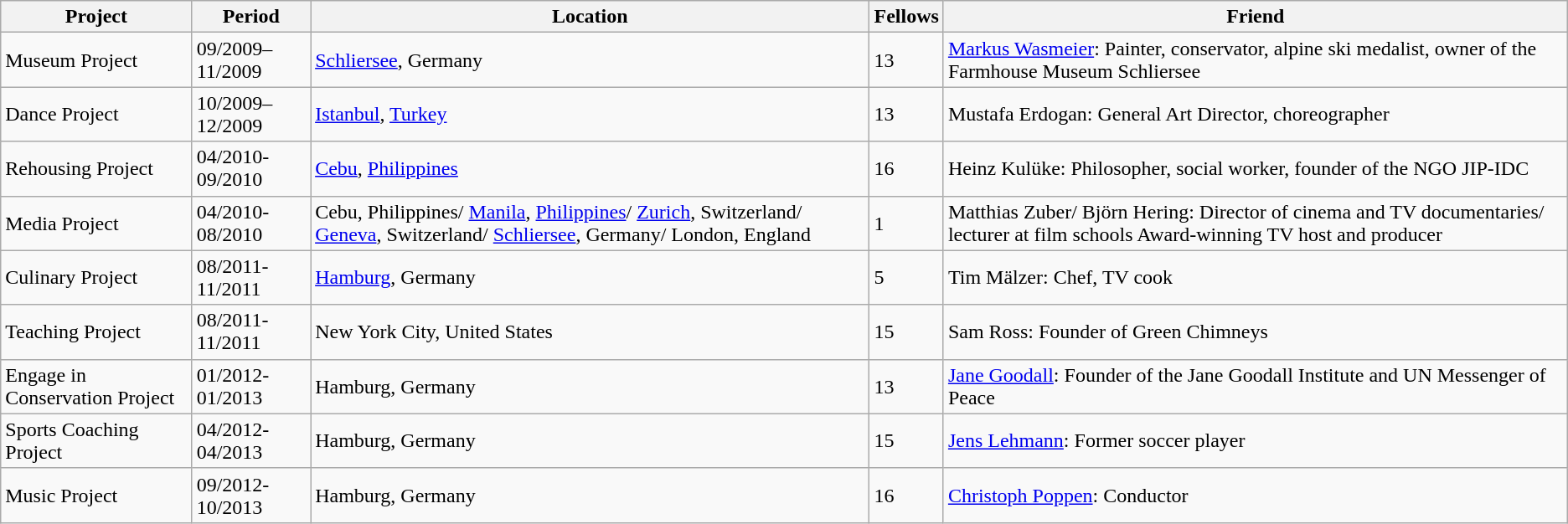<table class="wikitable">
<tr>
<th>Project</th>
<th>Period</th>
<th>Location</th>
<th>Fellows</th>
<th>Friend</th>
</tr>
<tr>
<td>Museum Project</td>
<td>09/2009–11/2009</td>
<td><a href='#'>Schliersee</a>, Germany</td>
<td>13</td>
<td><a href='#'>Markus Wasmeier</a>: Painter, conservator, alpine ski medalist, owner of the Farmhouse Museum Schliersee</td>
</tr>
<tr>
<td>Dance Project</td>
<td>10/2009–12/2009</td>
<td><a href='#'>Istanbul</a>, <a href='#'>Turkey</a></td>
<td>13</td>
<td>Mustafa Erdogan: General Art Director, choreographer</td>
</tr>
<tr>
<td>Rehousing Project</td>
<td>04/2010-09/2010</td>
<td><a href='#'>Cebu</a>, <a href='#'>Philippines</a></td>
<td>16</td>
<td>Heinz Kulüke: Philosopher, social worker, founder of the NGO JIP-IDC</td>
</tr>
<tr>
<td>Media Project</td>
<td>04/2010-08/2010</td>
<td>Cebu, Philippines/ <a href='#'>Manila</a>, <a href='#'>Philippines</a>/ <a href='#'>Zurich</a>, Switzerland/ <a href='#'>Geneva</a>, Switzerland/ <a href='#'>Schliersee</a>, Germany/ London, England</td>
<td>1</td>
<td>Matthias Zuber/ Björn Hering: Director of cinema and TV documentaries/ lecturer at film schools Award-winning TV host and producer</td>
</tr>
<tr>
<td>Culinary Project</td>
<td>08/2011-11/2011</td>
<td><a href='#'>Hamburg</a>, Germany</td>
<td>5</td>
<td>Tim Mälzer: Chef, TV cook</td>
</tr>
<tr>
<td>Teaching Project</td>
<td>08/2011-11/2011</td>
<td>New York City, United States</td>
<td>15</td>
<td>Sam Ross: Founder of Green Chimneys</td>
</tr>
<tr>
<td>Engage in Conservation Project</td>
<td>01/2012-01/2013</td>
<td>Hamburg, Germany</td>
<td>13</td>
<td><a href='#'>Jane Goodall</a>: Founder of the Jane Goodall Institute and UN Messenger of Peace</td>
</tr>
<tr>
<td>Sports Coaching Project</td>
<td>04/2012-04/2013</td>
<td>Hamburg, Germany</td>
<td>15</td>
<td><a href='#'>Jens Lehmann</a>: Former soccer player</td>
</tr>
<tr>
<td>Music Project</td>
<td>09/2012-10/2013</td>
<td>Hamburg, Germany</td>
<td>16</td>
<td><a href='#'>Christoph Poppen</a>: Conductor</td>
</tr>
</table>
